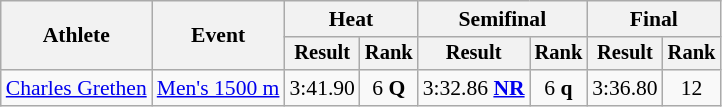<table class="wikitable" style="font-size:90%">
<tr>
<th rowspan="2">Athlete</th>
<th rowspan="2">Event</th>
<th colspan="2">Heat</th>
<th colspan="2">Semifinal</th>
<th colspan="2">Final</th>
</tr>
<tr style="font-size:95%">
<th>Result</th>
<th>Rank</th>
<th>Result</th>
<th>Rank</th>
<th>Result</th>
<th>Rank</th>
</tr>
<tr align=center>
<td align=left><a href='#'>Charles Grethen</a></td>
<td align=left><a href='#'>Men's 1500 m</a></td>
<td>3:41.90</td>
<td>6 <strong>Q</strong></td>
<td>3:32.86 <strong><a href='#'>NR</a></strong></td>
<td>6 <strong>q</strong></td>
<td>3:36.80</td>
<td>12</td>
</tr>
</table>
